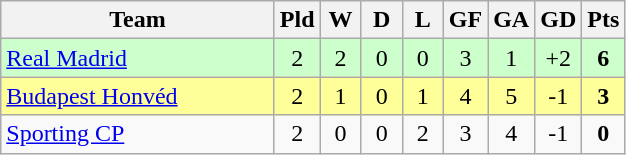<table class="wikitable" style="text-align: center;">
<tr>
<th width=175>Team</th>
<th width=20 abbr="Played">Pld</th>
<th width=20 abbr="Won">W</th>
<th width=20 abbr="Drawn">D</th>
<th width=20 abbr="Lost">L</th>
<th width=20 abbr="Goals for">GF</th>
<th width=20 abbr="Goals against">GA</th>
<th width=20 abbr="Goal difference">GD</th>
<th width=20 abbr="Points">Pts</th>
</tr>
<tr bgcolor=#ccffcc>
<td align=left> <a href='#'>Real Madrid</a></td>
<td>2</td>
<td>2</td>
<td>0</td>
<td>0</td>
<td>3</td>
<td>1</td>
<td>+2</td>
<td><strong>6</strong></td>
</tr>
<tr bgcolor=#ffff99>
<td align=left> <a href='#'>Budapest Honvéd</a></td>
<td>2</td>
<td>1</td>
<td>0</td>
<td>1</td>
<td>4</td>
<td>5</td>
<td>-1</td>
<td><strong>3</strong></td>
</tr>
<tr>
<td align=left> <a href='#'>Sporting CP</a></td>
<td>2</td>
<td>0</td>
<td>0</td>
<td>2</td>
<td>3</td>
<td>4</td>
<td>-1</td>
<td><strong>0</strong></td>
</tr>
</table>
